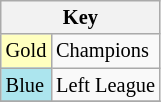<table class="wikitable" style="font-size:85%">
<tr>
<th colspan=2>Key</th>
</tr>
<tr>
<td bgcolor="#ffffbf">Gold</td>
<td>Champions</td>
</tr>
<tr>
<td bgcolor="#ace5ee">Blue</td>
<td>Left League</td>
</tr>
<tr>
</tr>
</table>
